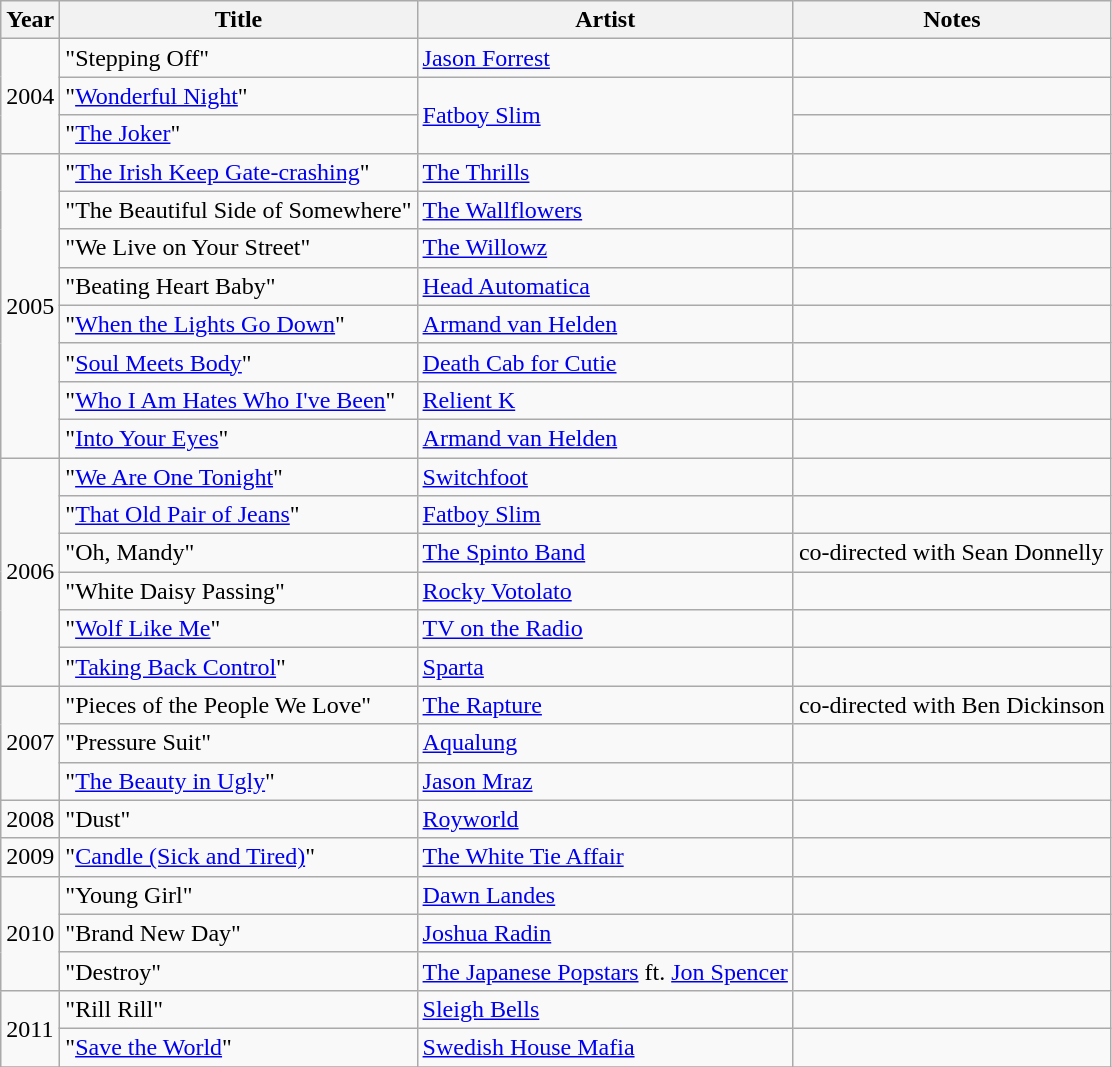<table class="wikitable">
<tr>
<th>Year</th>
<th>Title</th>
<th>Artist</th>
<th>Notes</th>
</tr>
<tr>
<td rowspan=3>2004</td>
<td>"Stepping Off"</td>
<td><a href='#'>Jason Forrest</a></td>
<td></td>
</tr>
<tr>
<td>"<a href='#'>Wonderful Night</a>"</td>
<td rowspan="2"><a href='#'>Fatboy Slim</a></td>
<td></td>
</tr>
<tr>
<td>"<a href='#'>The Joker</a>"</td>
<td></td>
</tr>
<tr>
<td rowspan=8>2005</td>
<td>"<a href='#'>The Irish Keep Gate-crashing</a>"</td>
<td><a href='#'>The Thrills</a></td>
<td></td>
</tr>
<tr>
<td>"The Beautiful Side of Somewhere"</td>
<td><a href='#'>The Wallflowers</a></td>
<td></td>
</tr>
<tr>
<td>"We Live on Your Street"</td>
<td><a href='#'>The Willowz</a></td>
<td></td>
</tr>
<tr>
<td>"Beating Heart Baby"</td>
<td><a href='#'>Head Automatica</a></td>
<td></td>
</tr>
<tr>
<td>"<a href='#'>When the Lights Go Down</a>"</td>
<td><a href='#'>Armand van Helden</a></td>
<td></td>
</tr>
<tr>
<td>"<a href='#'>Soul Meets Body</a>"</td>
<td><a href='#'>Death Cab for Cutie</a></td>
<td></td>
</tr>
<tr>
<td>"<a href='#'>Who I Am Hates Who I've Been</a>"</td>
<td><a href='#'>Relient K</a></td>
<td></td>
</tr>
<tr>
<td>"<a href='#'>Into Your Eyes</a>"</td>
<td><a href='#'>Armand van Helden</a></td>
<td></td>
</tr>
<tr>
<td rowspan=6>2006</td>
<td>"<a href='#'>We Are One Tonight</a>"</td>
<td><a href='#'>Switchfoot</a></td>
<td></td>
</tr>
<tr>
<td>"<a href='#'>That Old Pair of Jeans</a>"</td>
<td><a href='#'>Fatboy Slim</a></td>
<td></td>
</tr>
<tr>
<td>"Oh, Mandy"</td>
<td><a href='#'>The Spinto Band</a></td>
<td>co-directed with Sean Donnelly</td>
</tr>
<tr>
<td>"White Daisy Passing"</td>
<td><a href='#'>Rocky Votolato</a></td>
<td></td>
</tr>
<tr>
<td>"<a href='#'>Wolf Like Me</a>"</td>
<td><a href='#'>TV on the Radio</a></td>
<td></td>
</tr>
<tr>
<td>"<a href='#'>Taking Back Control</a>"</td>
<td><a href='#'>Sparta</a></td>
<td></td>
</tr>
<tr>
<td rowspan=3>2007</td>
<td>"Pieces of the People We Love"</td>
<td><a href='#'>The Rapture</a></td>
<td>co-directed with Ben Dickinson</td>
</tr>
<tr>
<td>"Pressure Suit"</td>
<td><a href='#'>Aqualung</a></td>
<td></td>
</tr>
<tr>
<td>"<a href='#'>The Beauty in Ugly</a>"</td>
<td><a href='#'>Jason Mraz</a></td>
<td></td>
</tr>
<tr>
<td>2008</td>
<td>"Dust"</td>
<td><a href='#'>Royworld</a></td>
<td></td>
</tr>
<tr>
<td>2009</td>
<td>"<a href='#'>Candle (Sick and Tired)</a>"</td>
<td><a href='#'>The White Tie Affair</a></td>
<td></td>
</tr>
<tr>
<td rowspan=3>2010</td>
<td>"Young Girl"</td>
<td><a href='#'>Dawn Landes</a></td>
<td></td>
</tr>
<tr>
<td>"Brand New Day"</td>
<td><a href='#'>Joshua Radin</a></td>
<td></td>
</tr>
<tr>
<td>"Destroy"</td>
<td><a href='#'>The Japanese Popstars</a> ft. <a href='#'>Jon Spencer</a></td>
<td></td>
</tr>
<tr>
<td rowspan=2>2011</td>
<td>"Rill Rill"</td>
<td><a href='#'>Sleigh Bells</a></td>
<td></td>
</tr>
<tr>
<td>"<a href='#'>Save the World</a>"</td>
<td><a href='#'>Swedish House Mafia</a></td>
<td></td>
</tr>
<tr>
</tr>
</table>
